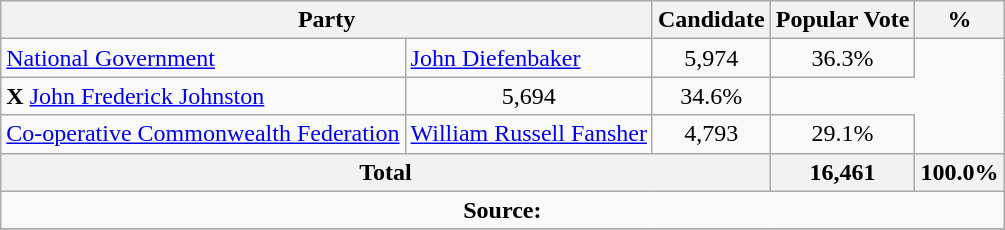<table class="wikitable">
<tr>
<th colspan="2">Party</th>
<th>Candidate</th>
<th>Popular Vote</th>
<th>%</th>
</tr>
<tr>
<td><a href='#'>National Government</a></td>
<td> <a href='#'>John Diefenbaker</a></td>
<td align=center>5,974</td>
<td align=center>36.3%</td>
</tr>
<tr>
<td><strong>X</strong> <a href='#'>John Frederick Johnston</a></td>
<td align=center>5,694</td>
<td align=center>34.6%</td>
</tr>
<tr>
<td><a href='#'>Co-operative Commonwealth Federation</a></td>
<td><a href='#'>William Russell Fansher</a></td>
<td align=center>4,793</td>
<td align=center>29.1%</td>
</tr>
<tr>
<th colspan=3 align=center>Total</th>
<th align=center>16,461</th>
<th align=center>100.0%</th>
</tr>
<tr>
<td align="center" colspan=5><strong>Source:</strong> </td>
</tr>
<tr>
</tr>
</table>
